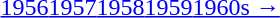<table id=toc class=toc summary=Contents>
<tr>
<th></th>
</tr>
<tr>
<td align=center><a href='#'>1956</a><a href='#'>1957</a><a href='#'>1958</a><a href='#'>1959</a><a href='#'>1960s →</a></td>
</tr>
</table>
